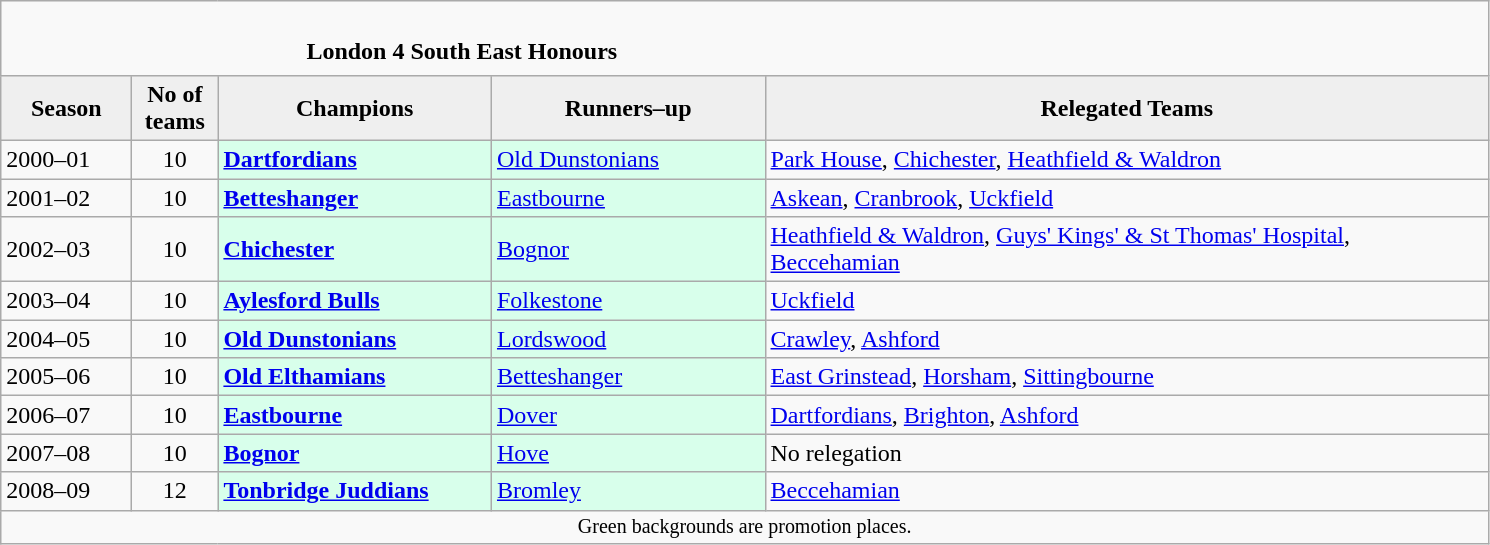<table class="wikitable" style="text-align: left;">
<tr>
<td colspan="11" cellpadding="0" cellspacing="0"><br><table border="0" style="width:100%;" cellpadding="0" cellspacing="0">
<tr>
<td style="width:20%; border:0;"></td>
<td style="border:0;"><strong>London 4 South East Honours</strong></td>
<td style="width:20%; border:0;"></td>
</tr>
</table>
</td>
</tr>
<tr>
<th style="background:#efefef; width:80px;">Season</th>
<th style="background:#efefef; width:50px;">No of teams</th>
<th style="background:#efefef; width:175px;">Champions</th>
<th style="background:#efefef; width:175px;">Runners–up</th>
<th style="background:#efefef; width:475px;">Relegated Teams</th>
</tr>
<tr align=left>
<td>2000–01</td>
<td style="text-align: center;">10</td>
<td style="background:#d8ffeb;"><strong><a href='#'>Dartfordians</a></strong></td>
<td style="background:#d8ffeb;"><a href='#'>Old Dunstonians</a></td>
<td><a href='#'>Park House</a>, <a href='#'>Chichester</a>, <a href='#'>Heathfield & Waldron</a></td>
</tr>
<tr>
<td>2001–02</td>
<td style="text-align: center;">10</td>
<td style="background:#d8ffeb;"><strong><a href='#'>Betteshanger</a></strong></td>
<td style="background:#d8ffeb;"><a href='#'>Eastbourne</a></td>
<td><a href='#'>Askean</a>, <a href='#'>Cranbrook</a>, <a href='#'>Uckfield</a></td>
</tr>
<tr>
<td>2002–03</td>
<td style="text-align: center;">10</td>
<td style="background:#d8ffeb;"><strong><a href='#'>Chichester</a></strong></td>
<td style="background:#d8ffeb;"><a href='#'>Bognor</a></td>
<td><a href='#'>Heathfield & Waldron</a>, <a href='#'>Guys' Kings' & St Thomas' Hospital</a>, <a href='#'>Beccehamian</a></td>
</tr>
<tr>
<td>2003–04</td>
<td style="text-align: center;">10</td>
<td style="background:#d8ffeb;"><strong><a href='#'>Aylesford Bulls</a></strong></td>
<td style="background:#d8ffeb;"><a href='#'>Folkestone</a></td>
<td><a href='#'>Uckfield</a></td>
</tr>
<tr>
<td>2004–05</td>
<td style="text-align: center;">10</td>
<td style="background:#d8ffeb;"><strong><a href='#'>Old Dunstonians</a></strong></td>
<td style="background:#d8ffeb;"><a href='#'>Lordswood</a></td>
<td><a href='#'>Crawley</a>, <a href='#'>Ashford</a></td>
</tr>
<tr>
<td>2005–06</td>
<td style="text-align: center;">10</td>
<td style="background:#d8ffeb;"><strong><a href='#'>Old Elthamians</a></strong></td>
<td style="background:#d8ffeb;"><a href='#'>Betteshanger</a></td>
<td><a href='#'>East Grinstead</a>, <a href='#'>Horsham</a>, <a href='#'>Sittingbourne</a></td>
</tr>
<tr>
<td>2006–07</td>
<td style="text-align: center;">10</td>
<td style="background:#d8ffeb;"><strong><a href='#'>Eastbourne</a></strong></td>
<td style="background:#d8ffeb;"><a href='#'>Dover</a></td>
<td><a href='#'>Dartfordians</a>, <a href='#'>Brighton</a>, <a href='#'>Ashford</a></td>
</tr>
<tr>
<td>2007–08</td>
<td style="text-align: center;">10</td>
<td style="background:#d8ffeb;"><strong><a href='#'>Bognor</a></strong></td>
<td style="background:#d8ffeb;"><a href='#'>Hove</a></td>
<td>No relegation</td>
</tr>
<tr>
<td>2008–09</td>
<td style="text-align: center;">12</td>
<td style="background:#d8ffeb;"><strong><a href='#'>Tonbridge Juddians</a></strong></td>
<td style="background:#d8ffeb;"><a href='#'>Bromley</a></td>
<td><a href='#'>Beccehamian</a></td>
</tr>
<tr>
<td colspan="15"  style="border:0; font-size:smaller; text-align:center;">Green backgrounds are promotion places.</td>
</tr>
</table>
